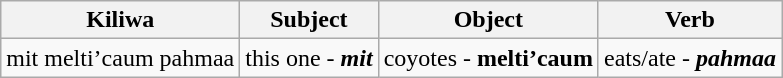<table class="wikitable">
<tr>
<th>Kiliwa</th>
<th>Subject</th>
<th>Object</th>
<th>Verb</th>
</tr>
<tr>
<td>mit melti’caum pahmaa</td>
<td>this one - <strong><em>mit</em></strong></td>
<td>coyotes - <strong>melti’caum</strong></td>
<td>eats/ate - <strong><em>pahmaa</em></strong></td>
</tr>
</table>
